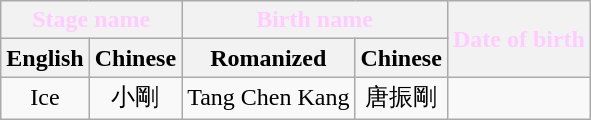<table class="wikitable">
<tr style="color:#fcf;"|>
<th colspan="2" style="text-align:center;">Stage name</th>
<th colspan="2" style="text-align:center;">Birth name</th>
<th rowspan="2" style="text-align:center;">Date of birth  </th>
</tr>
<tr>
<th style="text-align:center;">English</th>
<th style="text-align:center;">Chinese</th>
<th style="text-align:center;">Romanized</th>
<th style="text-align:center;">Chinese</th>
</tr>
<tr>
<td style="text-align:center;">Ice</td>
<td style="text-align:center;">小剛</td>
<td style="text-align:center;">Tang Chen Kang</td>
<td style="text-align:center;">唐振剛</td>
<td style="text-align:center;"></td>
</tr>
</table>
